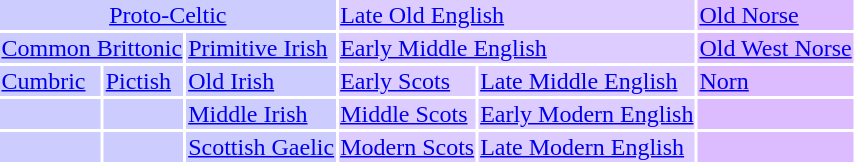<table border = "0">
<tr>
<td colspan="3"  style="text-align:center; background:#ccf;"><a href='#'>Proto-Celtic</a></td>
<td colspan="2" style="background:#dcf"><a href='#'>Late Old English</a></td>
<td style="background:#dbf;"><a href='#'>Old Norse</a></td>
</tr>
<tr>
<td colspan="2" style="background:#ccf"><a href='#'>Common Brittonic</a></td>
<td style="background:#ccf"><a href='#'>Primitive Irish</a></td>
<td colspan="2" style="background:#dcf"><a href='#'>Early Middle English</a></td>
<td style="background:#dbf"><a href='#'>Old West Norse</a></td>
</tr>
<tr>
<td style="background:#ccf"><a href='#'>Cumbric</a></td>
<td style="background:#ccf"><a href='#'>Pictish</a></td>
<td style="background:#ccf"><a href='#'>Old Irish</a></td>
<td style="background:#dcf"><a href='#'>Early Scots</a></td>
<td style="background:#dcf"><a href='#'>Late Middle English</a></td>
<td style="background:#dbf"><a href='#'>Norn</a></td>
</tr>
<tr>
<td style="background:#ccf"></td>
<td style="background:#ccf"></td>
<td style="background:#ccf"><a href='#'>Middle Irish</a></td>
<td style="background:#dcf"><a href='#'>Middle Scots</a></td>
<td style="background:#dcf"><a href='#'>Early Modern English</a></td>
<td style="background:#dbf"></td>
</tr>
<tr>
<td style="background:#ccf"></td>
<td style="background:#ccf"></td>
<td style="background:#ccf"><a href='#'>Scottish Gaelic</a></td>
<td style="background:#dcf"><a href='#'>Modern Scots</a></td>
<td style="background:#dcf"><a href='#'>Late Modern English</a></td>
<td style="background:#dbf"></td>
</tr>
</table>
